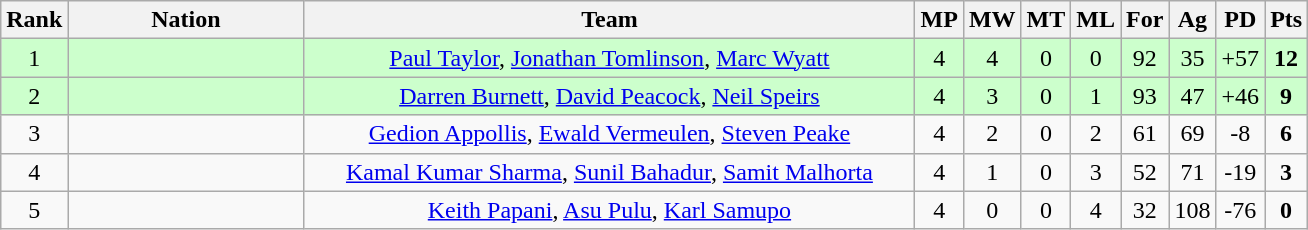<table class=wikitable style="text-align:center">
<tr>
<th width=20>Rank</th>
<th width=150>Nation</th>
<th width=400>Team</th>
<th width=20>MP</th>
<th width=20>MW</th>
<th width=20>MT</th>
<th width=20>ML</th>
<th width=20>For</th>
<th width=20>Ag</th>
<th width=20>PD</th>
<th width=20>Pts</th>
</tr>
<tr bgcolor="#ccffcc">
<td>1</td>
<td align=left><strong></strong></td>
<td><a href='#'>Paul Taylor</a>, <a href='#'>Jonathan Tomlinson</a>, <a href='#'>Marc Wyatt</a></td>
<td>4</td>
<td>4</td>
<td>0</td>
<td>0</td>
<td>92</td>
<td>35</td>
<td>+57</td>
<td><strong>12</strong></td>
</tr>
<tr bgcolor="#ccffcc">
<td>2</td>
<td align=left><strong></strong></td>
<td><a href='#'>Darren Burnett</a>, <a href='#'>David Peacock</a>, <a href='#'>Neil Speirs</a></td>
<td>4</td>
<td>3</td>
<td>0</td>
<td>1</td>
<td>93</td>
<td>47</td>
<td>+46</td>
<td><strong>9</strong></td>
</tr>
<tr>
<td>3</td>
<td align=left></td>
<td><a href='#'>Gedion Appollis</a>, <a href='#'>Ewald Vermeulen</a>, <a href='#'>Steven Peake</a></td>
<td>4</td>
<td>2</td>
<td>0</td>
<td>2</td>
<td>61</td>
<td>69</td>
<td>-8</td>
<td><strong>6</strong></td>
</tr>
<tr>
<td>4</td>
<td align=left></td>
<td><a href='#'>Kamal Kumar Sharma</a>, <a href='#'>Sunil Bahadur</a>, <a href='#'>Samit Malhorta</a></td>
<td>4</td>
<td>1</td>
<td>0</td>
<td>3</td>
<td>52</td>
<td>71</td>
<td>-19</td>
<td><strong>3</strong></td>
</tr>
<tr>
<td>5</td>
<td align=left></td>
<td><a href='#'>Keith Papani</a>, <a href='#'>Asu Pulu</a>, <a href='#'>Karl Samupo</a></td>
<td>4</td>
<td>0</td>
<td>0</td>
<td>4</td>
<td>32</td>
<td>108</td>
<td>-76</td>
<td><strong>0</strong></td>
</tr>
</table>
